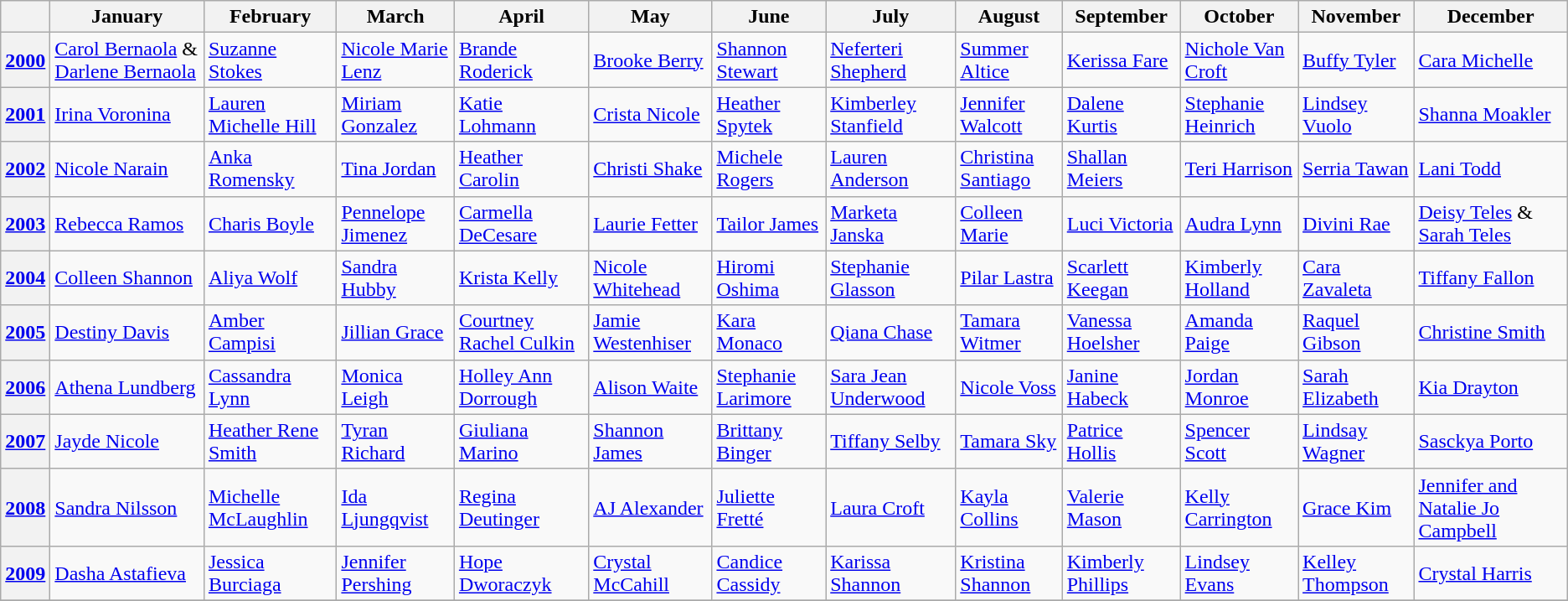<table class="wikitable">
<tr>
<th> </th>
<th>January</th>
<th>February</th>
<th>March</th>
<th>April</th>
<th>May</th>
<th>June</th>
<th>July</th>
<th>August</th>
<th>September</th>
<th>October</th>
<th>November</th>
<th>December</th>
</tr>
<tr>
<th><a href='#'>2000</a></th>
<td><a href='#'>Carol Bernaola</a> & <a href='#'>Darlene Bernaola</a></td>
<td><a href='#'>Suzanne Stokes</a></td>
<td><a href='#'>Nicole Marie Lenz</a></td>
<td> <a href='#'>Brande Roderick</a></td>
<td><a href='#'>Brooke Berry</a></td>
<td><a href='#'>Shannon Stewart</a></td>
<td><a href='#'>Neferteri Shepherd</a></td>
<td><a href='#'>Summer Altice</a></td>
<td><a href='#'>Kerissa Fare</a></td>
<td><a href='#'>Nichole Van Croft</a></td>
<td><a href='#'>Buffy Tyler</a></td>
<td><a href='#'>Cara Michelle</a></td>
</tr>
<tr>
<th><a href='#'>2001</a></th>
<td><a href='#'>Irina Voronina</a></td>
<td><a href='#'>Lauren Michelle Hill</a></td>
<td><a href='#'>Miriam Gonzalez</a></td>
<td><a href='#'>Katie Lohmann</a></td>
<td><a href='#'>Crista Nicole</a></td>
<td><a href='#'>Heather Spytek</a></td>
<td><a href='#'>Kimberley Stanfield</a></td>
<td><a href='#'>Jennifer Walcott</a></td>
<td> <a href='#'>Dalene Kurtis</a></td>
<td><a href='#'>Stephanie Heinrich</a></td>
<td><a href='#'>Lindsey Vuolo</a></td>
<td><a href='#'>Shanna Moakler</a></td>
</tr>
<tr>
<th><a href='#'>2002</a></th>
<td><a href='#'>Nicole Narain</a></td>
<td><a href='#'>Anka Romensky</a></td>
<td><a href='#'>Tina Jordan</a></td>
<td><a href='#'>Heather Carolin</a></td>
<td><a href='#'>Christi Shake</a></td>
<td><a href='#'>Michele Rogers</a></td>
<td><a href='#'>Lauren Anderson</a></td>
<td> <a href='#'>Christina Santiago</a></td>
<td><a href='#'>Shallan Meiers</a></td>
<td><a href='#'>Teri Harrison</a></td>
<td><a href='#'>Serria Tawan</a></td>
<td><a href='#'>Lani Todd</a></td>
</tr>
<tr>
<th><a href='#'>2003</a></th>
<td><a href='#'>Rebecca Ramos</a></td>
<td><a href='#'>Charis Boyle</a></td>
<td><a href='#'>Pennelope Jimenez</a></td>
<td> <a href='#'>Carmella DeCesare</a></td>
<td><a href='#'>Laurie Fetter</a></td>
<td><a href='#'>Tailor James</a></td>
<td><a href='#'>Marketa Janska</a></td>
<td><a href='#'>Colleen Marie</a></td>
<td><a href='#'>Luci Victoria</a></td>
<td><a href='#'>Audra Lynn</a></td>
<td><a href='#'>Divini Rae</a></td>
<td><a href='#'>Deisy Teles</a> & <a href='#'>Sarah Teles</a></td>
</tr>
<tr>
<th><a href='#'>2004</a></th>
<td><a href='#'>Colleen Shannon</a></td>
<td><a href='#'>Aliya Wolf</a></td>
<td><a href='#'>Sandra Hubby</a></td>
<td><a href='#'>Krista Kelly</a></td>
<td><a href='#'>Nicole Whitehead</a></td>
<td><a href='#'>Hiromi Oshima</a></td>
<td><a href='#'>Stephanie Glasson</a></td>
<td><a href='#'>Pilar Lastra</a></td>
<td><a href='#'>Scarlett Keegan</a></td>
<td><a href='#'>Kimberly Holland</a></td>
<td><a href='#'>Cara Zavaleta</a></td>
<td> <a href='#'>Tiffany Fallon</a></td>
</tr>
<tr>
<th><a href='#'>2005</a></th>
<td><a href='#'>Destiny Davis</a></td>
<td><a href='#'>Amber Campisi</a></td>
<td><a href='#'>Jillian Grace</a></td>
<td><a href='#'>Courtney Rachel Culkin</a></td>
<td><a href='#'>Jamie Westenhiser</a></td>
<td> <a href='#'>Kara Monaco</a></td>
<td><a href='#'>Qiana Chase</a></td>
<td><a href='#'>Tamara Witmer</a></td>
<td><a href='#'>Vanessa Hoelsher</a></td>
<td><a href='#'>Amanda Paige</a></td>
<td><a href='#'>Raquel Gibson</a></td>
<td><a href='#'>Christine Smith</a></td>
</tr>
<tr>
<th><a href='#'>2006</a></th>
<td><a href='#'>Athena Lundberg</a></td>
<td><a href='#'>Cassandra Lynn</a></td>
<td><a href='#'>Monica Leigh</a></td>
<td><a href='#'>Holley Ann Dorrough</a></td>
<td><a href='#'>Alison Waite</a></td>
<td><a href='#'>Stephanie Larimore</a></td>
<td> <a href='#'>Sara Jean Underwood</a></td>
<td><a href='#'>Nicole Voss</a></td>
<td><a href='#'>Janine Habeck</a></td>
<td><a href='#'>Jordan Monroe</a></td>
<td><a href='#'>Sarah Elizabeth</a></td>
<td><a href='#'>Kia Drayton</a></td>
</tr>
<tr>
<th><a href='#'>2007</a></th>
<td> <a href='#'>Jayde Nicole</a></td>
<td><a href='#'>Heather Rene Smith</a></td>
<td><a href='#'>Tyran Richard</a></td>
<td><a href='#'>Giuliana Marino</a></td>
<td><a href='#'>Shannon James</a></td>
<td><a href='#'>Brittany Binger</a></td>
<td><a href='#'>Tiffany Selby</a></td>
<td><a href='#'>Tamara Sky</a></td>
<td><a href='#'>Patrice Hollis</a></td>
<td><a href='#'>Spencer Scott</a></td>
<td><a href='#'>Lindsay Wagner</a></td>
<td><a href='#'>Sasckya Porto</a></td>
</tr>
<tr>
<th><a href='#'>2008</a></th>
<td><a href='#'>Sandra Nilsson</a></td>
<td><a href='#'>Michelle McLaughlin</a></td>
<td> <a href='#'>Ida Ljungqvist</a></td>
<td><a href='#'>Regina Deutinger</a></td>
<td><a href='#'>AJ Alexander</a></td>
<td><a href='#'>Juliette Fretté</a></td>
<td><a href='#'>Laura Croft</a></td>
<td><a href='#'>Kayla Collins</a></td>
<td><a href='#'>Valerie Mason</a></td>
<td><a href='#'>Kelly Carrington</a></td>
<td><a href='#'>Grace Kim</a></td>
<td><a href='#'>Jennifer and Natalie Jo Campbell</a></td>
</tr>
<tr>
<th><a href='#'>2009</a></th>
<td><a href='#'>Dasha Astafieva</a></td>
<td><a href='#'>Jessica Burciaga</a></td>
<td><a href='#'>Jennifer Pershing</a></td>
<td> <a href='#'>Hope Dworaczyk</a></td>
<td><a href='#'>Crystal McCahill</a></td>
<td><a href='#'>Candice Cassidy</a></td>
<td><a href='#'>Karissa Shannon</a></td>
<td><a href='#'>Kristina Shannon</a></td>
<td><a href='#'>Kimberly Phillips</a></td>
<td><a href='#'>Lindsey Evans</a></td>
<td><a href='#'>Kelley Thompson</a></td>
<td><a href='#'>Crystal Harris</a></td>
</tr>
<tr>
</tr>
</table>
